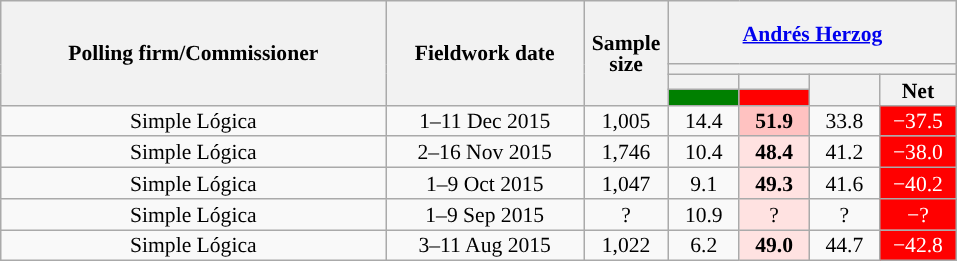<table class="wikitable collapsible collapsed" style="text-align:center; font-size:90%; line-height:14px;">
<tr style="height:42px;">
<th style="width:250px;" rowspan="4">Polling firm/Commissioner</th>
<th style="width:125px;" rowspan="4">Fieldwork date</th>
<th style="width:50px;" rowspan="4">Sample size</th>
<th style="width:185px;" colspan="4"><a href='#'>Andrés Herzog</a><br></th>
</tr>
<tr>
<th colspan="4" style="background:"></th>
</tr>
<tr>
<th style="width:30px;"></th>
<th style="width:30px;"></th>
<th style="width:30px;" rowspan="2"></th>
<th style="width:30px;" rowspan="2">Net</th>
</tr>
<tr>
<th style="color:inherit;background:#008000;"></th>
<th style="color:inherit;background:#FF0000;"></th>
</tr>
<tr>
<td>Simple Lógica</td>
<td>1–11 Dec 2015</td>
<td>1,005</td>
<td>14.4</td>
<td style="background:#FFC2C1;"><strong>51.9</strong></td>
<td>33.8</td>
<td style="background:#FF0000; color:white;">−37.5</td>
</tr>
<tr>
<td>Simple Lógica</td>
<td>2–16 Nov 2015</td>
<td>1,746</td>
<td>10.4</td>
<td style="background:#FFE2E1;"><strong>48.4</strong></td>
<td>41.2</td>
<td style="background:#FF0000; color:white;">−38.0</td>
</tr>
<tr>
<td>Simple Lógica</td>
<td>1–9 Oct 2015</td>
<td>1,047</td>
<td>9.1</td>
<td style="background:#FFE2E1;"><strong>49.3</strong></td>
<td>41.6</td>
<td style="background:#FF0000; color:white;">−40.2</td>
</tr>
<tr>
<td>Simple Lógica</td>
<td>1–9 Sep 2015</td>
<td>?</td>
<td>10.9</td>
<td style="background:#FFE2E1;">?</td>
<td>?</td>
<td style="background:#FF0000; color:white;">−?</td>
</tr>
<tr>
<td>Simple Lógica</td>
<td>3–11 Aug 2015</td>
<td>1,022</td>
<td>6.2</td>
<td style="background:#FFE2E1;"><strong>49.0</strong></td>
<td>44.7</td>
<td style="background:#FF0000; color:white;">−42.8</td>
</tr>
</table>
